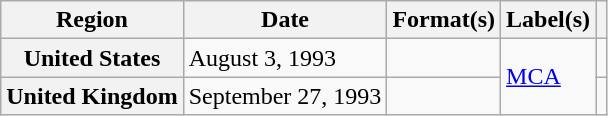<table class="wikitable plainrowheaders">
<tr>
<th scope="col">Region</th>
<th scope="col">Date</th>
<th scope="col">Format(s)</th>
<th scope="col">Label(s)</th>
<th scope="col"></th>
</tr>
<tr>
<th scope="row">United States</th>
<td>August 3, 1993</td>
<td></td>
<td rowspan="2"><a href='#'>MCA</a></td>
<td></td>
</tr>
<tr>
<th scope="row">United Kingdom</th>
<td>September 27, 1993</td>
<td></td>
<td></td>
</tr>
</table>
